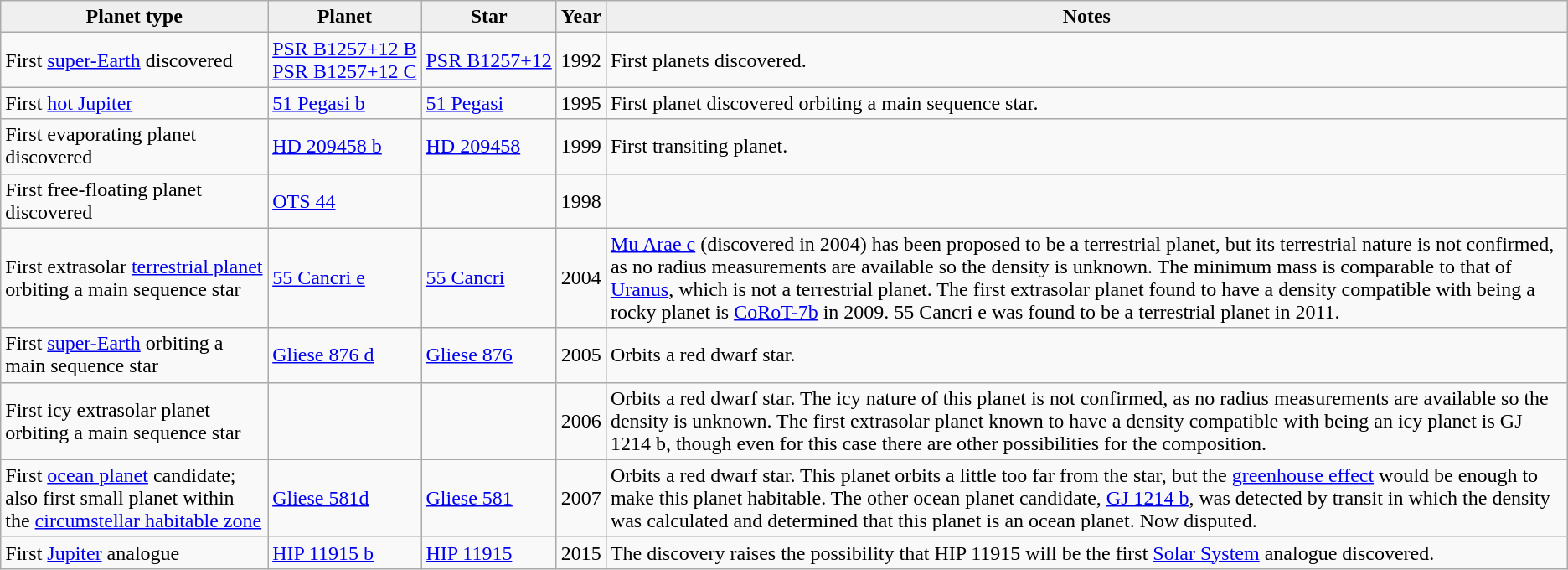<table class="wikitable" border="1" style="text-align:left;">
<tr>
<th style="background:#efefef;">Planet type</th>
<th style="background:#efefef;">Planet</th>
<th style="background:#efefef;">Star</th>
<th style="background:#efefef;">Year</th>
<th style="background:#efefef;">Notes</th>
</tr>
<tr>
<td>First <a href='#'>super-Earth</a> discovered</td>
<td><a href='#'>PSR B1257+12 B</a><br><a href='#'>PSR B1257+12 C</a></td>
<td><a href='#'>PSR B1257+12</a></td>
<td>1992</td>
<td>First planets discovered.</td>
</tr>
<tr>
<td>First <a href='#'>hot Jupiter</a></td>
<td><a href='#'>51 Pegasi b</a></td>
<td><a href='#'>51 Pegasi</a></td>
<td>1995</td>
<td>First planet discovered orbiting a main sequence star.</td>
</tr>
<tr>
<td>First evaporating planet discovered</td>
<td><a href='#'>HD 209458 b</a></td>
<td><a href='#'>HD 209458</a></td>
<td>1999</td>
<td>First transiting planet.</td>
</tr>
<tr>
<td>First free-floating planet discovered</td>
<td><a href='#'>OTS 44</a></td>
<td></td>
<td>1998</td>
<td></td>
</tr>
<tr>
<td>First extrasolar <a href='#'>terrestrial planet</a> orbiting a main sequence star</td>
<td><a href='#'>55 Cancri e</a></td>
<td><a href='#'>55 Cancri</a></td>
<td>2004</td>
<td><a href='#'>Mu Arae c</a> (discovered in 2004) has been proposed to be a terrestrial planet, but its terrestrial nature is not confirmed, as no radius measurements are available so the density is unknown. The minimum mass is comparable to that of <a href='#'>Uranus</a>, which is not a terrestrial planet. The first extrasolar planet found to have a density compatible with being a rocky planet is <a href='#'>CoRoT-7b</a> in 2009. 55 Cancri e was found to be a terrestrial planet in 2011.</td>
</tr>
<tr>
<td>First <a href='#'>super-Earth</a> orbiting a main sequence star</td>
<td><a href='#'>Gliese 876 d</a></td>
<td><a href='#'>Gliese 876</a></td>
<td>2005</td>
<td>Orbits a red dwarf star.</td>
</tr>
<tr>
<td>First icy extrasolar planet orbiting a main sequence star</td>
<td></td>
<td></td>
<td>2006</td>
<td>Orbits a red dwarf star. The icy nature of this planet is not confirmed, as no radius measurements are available so the density is unknown. The first extrasolar planet known to have a density compatible with being an icy planet is GJ 1214 b, though even for this case there are other possibilities for the composition.</td>
</tr>
<tr>
<td>First <a href='#'>ocean planet</a> candidate; also first small planet within the <a href='#'>circumstellar habitable zone</a></td>
<td><a href='#'>Gliese 581d</a></td>
<td><a href='#'>Gliese 581</a></td>
<td>2007</td>
<td>Orbits a red dwarf star. This planet orbits a little too far from the star, but the <a href='#'>greenhouse effect</a> would be enough to make this planet habitable. The other ocean planet candidate, <a href='#'>GJ 1214 b</a>, was detected by transit in which the density was calculated and determined that this planet is an ocean planet. Now disputed.</td>
</tr>
<tr>
<td>First <a href='#'>Jupiter</a> analogue</td>
<td><a href='#'>HIP 11915 b</a></td>
<td><a href='#'>HIP 11915</a></td>
<td>2015</td>
<td>The discovery raises the possibility that HIP 11915 will be the first <a href='#'>Solar System</a> analogue discovered.</td>
</tr>
</table>
